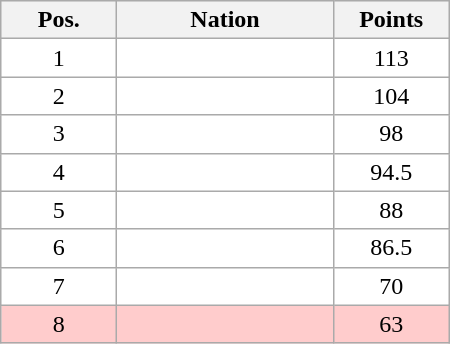<table class="wikitable gauche" cellspacing="1" style="width:300px;">
<tr style="background:#efefef; text-align:center;">
<th style="width:70px;">Pos.</th>
<th>Nation</th>
<th style="width:70px;">Points</th>
</tr>
<tr style="vertical-align:top; text-align:center; background:#fff;">
<td>1</td>
<td style="text-align:left;"></td>
<td>113</td>
</tr>
<tr style="vertical-align:top; text-align:center; background:#fff;">
<td>2</td>
<td style="text-align:left;"></td>
<td>104</td>
</tr>
<tr style="vertical-align:top; text-align:center; background:#fff;">
<td>3</td>
<td style="text-align:left;"></td>
<td>98</td>
</tr>
<tr style="vertical-align:top; text-align:center; background:#fff;">
<td>4</td>
<td style="text-align:left;"></td>
<td>94.5</td>
</tr>
<tr style="vertical-align:top; text-align:center; background:#fff;">
<td>5</td>
<td style="text-align:left;"></td>
<td>88</td>
</tr>
<tr style="vertical-align:top; text-align:center; background:#fff;">
<td>6</td>
<td style="text-align:left;"></td>
<td>86.5</td>
</tr>
<tr style="vertical-align:top; text-align:center; background:#fff;">
<td>7</td>
<td style="text-align:left;"></td>
<td>70</td>
</tr>
<tr style="vertical-align:top; text-align:center; background:#ffcccc;">
<td>8</td>
<td style="text-align:left;"></td>
<td>63</td>
</tr>
</table>
